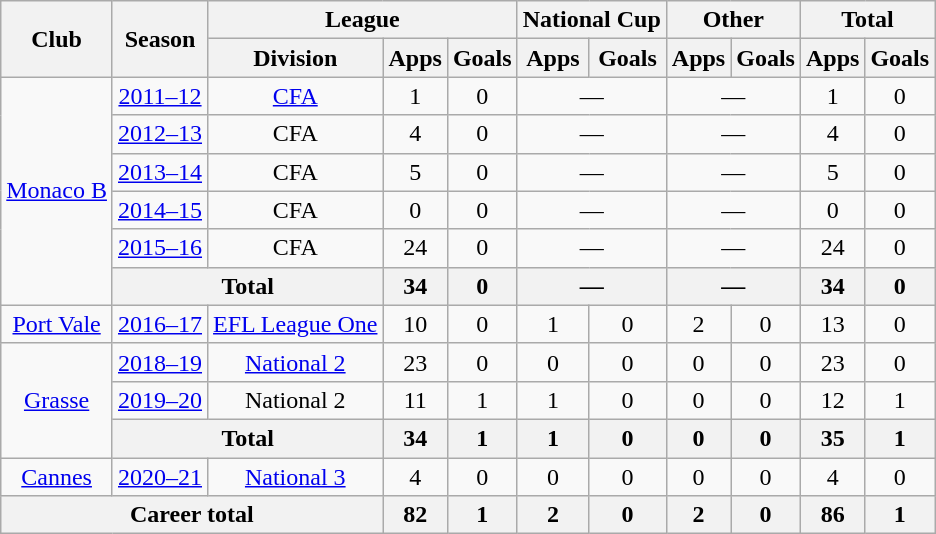<table class="wikitable" style="text-align:center">
<tr>
<th rowspan="2">Club</th>
<th rowspan="2">Season</th>
<th colspan="3">League</th>
<th colspan="2">National Cup</th>
<th colspan="2">Other</th>
<th colspan="2">Total</th>
</tr>
<tr>
<th>Division</th>
<th>Apps</th>
<th>Goals</th>
<th>Apps</th>
<th>Goals</th>
<th>Apps</th>
<th>Goals</th>
<th>Apps</th>
<th>Goals</th>
</tr>
<tr>
<td rowspan="6"><a href='#'>Monaco B</a></td>
<td><a href='#'>2011–12</a></td>
<td><a href='#'>CFA</a></td>
<td>1</td>
<td>0</td>
<td colspan="2">—</td>
<td colspan="2">—</td>
<td>1</td>
<td>0</td>
</tr>
<tr>
<td><a href='#'>2012–13</a></td>
<td>CFA</td>
<td>4</td>
<td>0</td>
<td colspan="2">—</td>
<td colspan="2">—</td>
<td>4</td>
<td>0</td>
</tr>
<tr>
<td><a href='#'>2013–14</a></td>
<td>CFA</td>
<td>5</td>
<td>0</td>
<td colspan="2">—</td>
<td colspan="2">—</td>
<td>5</td>
<td>0</td>
</tr>
<tr>
<td><a href='#'>2014–15</a></td>
<td>CFA</td>
<td>0</td>
<td>0</td>
<td colspan="2">—</td>
<td colspan="2">—</td>
<td>0</td>
<td>0</td>
</tr>
<tr>
<td><a href='#'>2015–16</a></td>
<td>CFA</td>
<td>24</td>
<td>0</td>
<td colspan="2">—</td>
<td colspan="2">—</td>
<td>24</td>
<td>0</td>
</tr>
<tr>
<th colspan="2">Total</th>
<th>34</th>
<th>0</th>
<th colspan="2">—</th>
<th colspan="2">—</th>
<th>34</th>
<th>0</th>
</tr>
<tr>
<td><a href='#'>Port Vale</a></td>
<td><a href='#'>2016–17</a></td>
<td><a href='#'>EFL League One</a></td>
<td>10</td>
<td>0</td>
<td>1</td>
<td>0</td>
<td>2</td>
<td>0</td>
<td>13</td>
<td>0</td>
</tr>
<tr>
<td rowspan="3"><a href='#'>Grasse</a></td>
<td><a href='#'>2018–19</a></td>
<td><a href='#'>National 2</a></td>
<td>23</td>
<td>0</td>
<td>0</td>
<td>0</td>
<td>0</td>
<td>0</td>
<td>23</td>
<td>0</td>
</tr>
<tr>
<td><a href='#'>2019–20</a></td>
<td>National 2</td>
<td>11</td>
<td>1</td>
<td>1</td>
<td>0</td>
<td>0</td>
<td>0</td>
<td>12</td>
<td>1</td>
</tr>
<tr>
<th colspan="2">Total</th>
<th>34</th>
<th>1</th>
<th>1</th>
<th>0</th>
<th>0</th>
<th>0</th>
<th>35</th>
<th>1</th>
</tr>
<tr>
<td><a href='#'>Cannes</a></td>
<td><a href='#'>2020–21</a></td>
<td><a href='#'>National 3</a></td>
<td>4</td>
<td>0</td>
<td>0</td>
<td>0</td>
<td>0</td>
<td>0</td>
<td>4</td>
<td>0</td>
</tr>
<tr>
<th colspan="3">Career total</th>
<th>82</th>
<th>1</th>
<th>2</th>
<th>0</th>
<th>2</th>
<th>0</th>
<th>86</th>
<th>1</th>
</tr>
</table>
